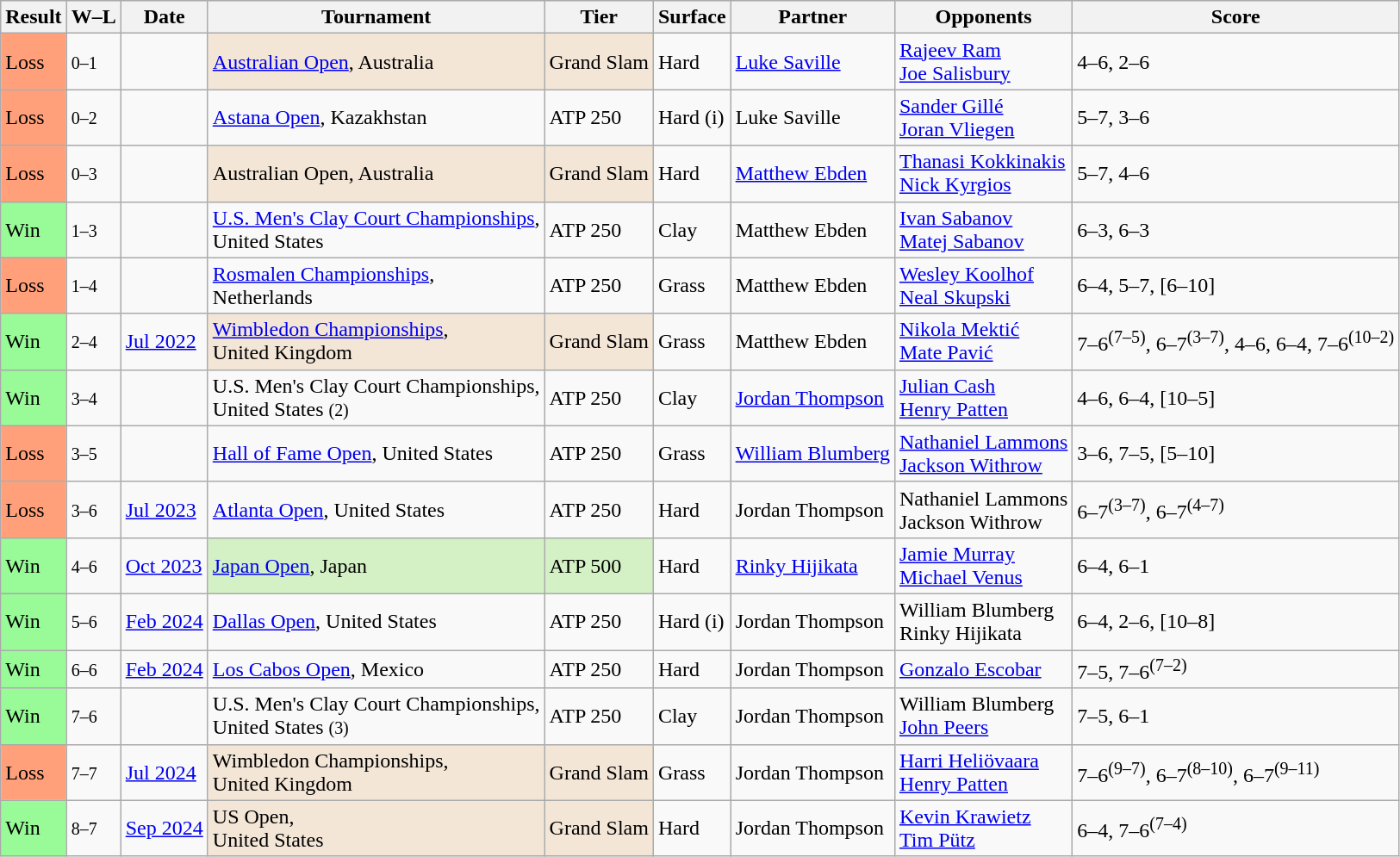<table class="sortable wikitable">
<tr>
<th>Result</th>
<th class="unsortable">W–L</th>
<th>Date</th>
<th>Tournament</th>
<th>Tier</th>
<th>Surface</th>
<th>Partner</th>
<th>Opponents</th>
<th class="unsortable">Score</th>
</tr>
<tr>
<td bgcolor=ffa07a>Loss</td>
<td><small>0–1</small></td>
<td><a href='#'></a></td>
<td bgcolor=f3e6d7><a href='#'>Australian Open</a>, Australia</td>
<td bgcolor=f3e6d7>Grand Slam</td>
<td>Hard</td>
<td> <a href='#'>Luke Saville</a></td>
<td> <a href='#'>Rajeev Ram</a><br> <a href='#'>Joe Salisbury</a></td>
<td>4–6, 2–6</td>
</tr>
<tr>
<td bgcolor=ffa07a>Loss</td>
<td><small>0–2</small></td>
<td><a href='#'></a></td>
<td><a href='#'>Astana Open</a>, Kazakhstan</td>
<td>ATP 250</td>
<td>Hard (i)</td>
<td> Luke Saville</td>
<td> <a href='#'>Sander Gillé</a><br> <a href='#'>Joran Vliegen</a></td>
<td>5–7, 3–6</td>
</tr>
<tr>
<td bgcolor=ffa07a>Loss</td>
<td><small>0–3</small></td>
<td><a href='#'></a></td>
<td bgcolor=f3e6d7>Australian Open, Australia</td>
<td bgcolor=f3e6d7>Grand Slam</td>
<td>Hard</td>
<td> <a href='#'>Matthew Ebden</a></td>
<td> <a href='#'>Thanasi Kokkinakis</a> <br> <a href='#'>Nick Kyrgios</a></td>
<td>5–7, 4–6</td>
</tr>
<tr>
<td bgcolor=98fb98>Win</td>
<td><small>1–3</small></td>
<td><a href='#'></a></td>
<td><a href='#'>U.S. Men's Clay Court Championships</a>,<br> United States</td>
<td>ATP 250</td>
<td>Clay</td>
<td> Matthew Ebden</td>
<td> <a href='#'>Ivan Sabanov</a><br> <a href='#'>Matej Sabanov</a></td>
<td>6–3, 6–3</td>
</tr>
<tr>
<td bgcolor=ffa07a>Loss</td>
<td><small>1–4</small></td>
<td><a href='#'></a></td>
<td><a href='#'>Rosmalen Championships</a>,<br> Netherlands</td>
<td>ATP 250</td>
<td>Grass</td>
<td> Matthew Ebden</td>
<td> <a href='#'>Wesley Koolhof</a><br> <a href='#'>Neal Skupski</a></td>
<td>6–4, 5–7, [6–10]</td>
</tr>
<tr>
<td bgcolor=98fb98>Win</td>
<td><small>2–4</small></td>
<td><a href='#'>Jul 2022</a></td>
<td bgcolor=f3e6d7><a href='#'>Wimbledon Championships</a>,<br> United Kingdom</td>
<td bgcolor=f3e6d7>Grand Slam</td>
<td>Grass</td>
<td> Matthew Ebden</td>
<td> <a href='#'>Nikola Mektić</a> <br> <a href='#'>Mate Pavić</a></td>
<td>7–6<sup>(7–5)</sup>, 6–7<sup>(3–7)</sup>, 4–6, 6–4, 7–6<sup>(10–2)</sup></td>
</tr>
<tr>
<td bgcolor=98fb98>Win</td>
<td><small>3–4</small></td>
<td><a href='#'></a></td>
<td>U.S. Men's Clay Court Championships,<br> United States <small>(2)</small></td>
<td>ATP 250</td>
<td>Clay</td>
<td> <a href='#'>Jordan Thompson</a></td>
<td> <a href='#'>Julian Cash</a> <br> <a href='#'>Henry Patten</a></td>
<td>4–6, 6–4, [10–5]</td>
</tr>
<tr>
<td bgcolor=ffa07a>Loss</td>
<td><small>3–5</small></td>
<td><a href='#'></a></td>
<td><a href='#'>Hall of Fame Open</a>, United States</td>
<td>ATP 250</td>
<td>Grass</td>
<td> <a href='#'>William Blumberg</a></td>
<td> <a href='#'>Nathaniel Lammons</a> <br> <a href='#'>Jackson Withrow</a></td>
<td>3–6, 7–5, [5–10]</td>
</tr>
<tr>
<td bgcolor=ffa07a>Loss</td>
<td><small>3–6</small></td>
<td><a href='#'>Jul 2023</a></td>
<td><a href='#'>Atlanta Open</a>, United States</td>
<td>ATP 250</td>
<td>Hard</td>
<td> Jordan Thompson</td>
<td> Nathaniel Lammons <br> Jackson Withrow</td>
<td>6–7<sup>(3–7)</sup>, 6–7<sup>(4–7)</sup></td>
</tr>
<tr>
<td bgcolor=98fb98>Win</td>
<td><small>4–6</small></td>
<td><a href='#'>Oct 2023</a></td>
<td bgcolor=d4f1c5><a href='#'>Japan Open</a>, Japan</td>
<td bgcolor=d4f1c5>ATP 500</td>
<td>Hard</td>
<td> <a href='#'>Rinky Hijikata</a></td>
<td> <a href='#'>Jamie Murray</a> <br> <a href='#'>Michael Venus</a></td>
<td>6–4, 6–1</td>
</tr>
<tr>
<td bgcolor=98fb98>Win</td>
<td><small>5–6</small></td>
<td><a href='#'>Feb 2024</a></td>
<td><a href='#'>Dallas Open</a>, United States</td>
<td>ATP 250</td>
<td>Hard (i)</td>
<td> Jordan Thompson</td>
<td> William Blumberg<br> Rinky Hijikata</td>
<td>6–4, 2–6, [10–8]</td>
</tr>
<tr>
<td bgcolor=98fb98>Win</td>
<td><small>6–6</small></td>
<td><a href='#'>Feb 2024</a></td>
<td><a href='#'>Los Cabos Open</a>, Mexico</td>
<td>ATP 250</td>
<td>Hard</td>
<td> Jordan Thompson</td>
<td> <a href='#'>Gonzalo Escobar</a> <br></td>
<td>7–5, 7–6<sup>(7–2)</sup></td>
</tr>
<tr>
<td bgcolor=98fb98>Win</td>
<td><small>7–6</small></td>
<td><a href='#'></a></td>
<td>U.S. Men's Clay Court Championships,<br> United States <small>(3)</small></td>
<td>ATP 250</td>
<td>Clay</td>
<td> Jordan Thompson</td>
<td> William Blumberg<br> <a href='#'>John Peers</a></td>
<td>7–5, 6–1</td>
</tr>
<tr>
<td bgcolor=ffa07a>Loss</td>
<td><small>7–7</small></td>
<td><a href='#'>Jul 2024</a></td>
<td bgcolor=f3e6d7>Wimbledon Championships,<br> United Kingdom</td>
<td bgcolor=f3e6d7>Grand Slam</td>
<td>Grass</td>
<td> Jordan Thompson</td>
<td> <a href='#'>Harri Heliövaara</a><br> <a href='#'>Henry Patten</a></td>
<td>7–6<sup>(9–7)</sup>, 6–7<sup>(8–10)</sup>, 6–7<sup>(9–11)</sup></td>
</tr>
<tr>
<td bgcolor=98fb98>Win</td>
<td><small>8–7</small></td>
<td><a href='#'>Sep 2024</a></td>
<td bgcolor=f3e6d7>US Open,<br> United States</td>
<td bgcolor=f3e6d7>Grand Slam</td>
<td>Hard</td>
<td> Jordan Thompson</td>
<td> <a href='#'>Kevin Krawietz</a><br> <a href='#'>Tim Pütz</a></td>
<td>6–4, 7–6<sup>(7–4)</sup></td>
</tr>
</table>
